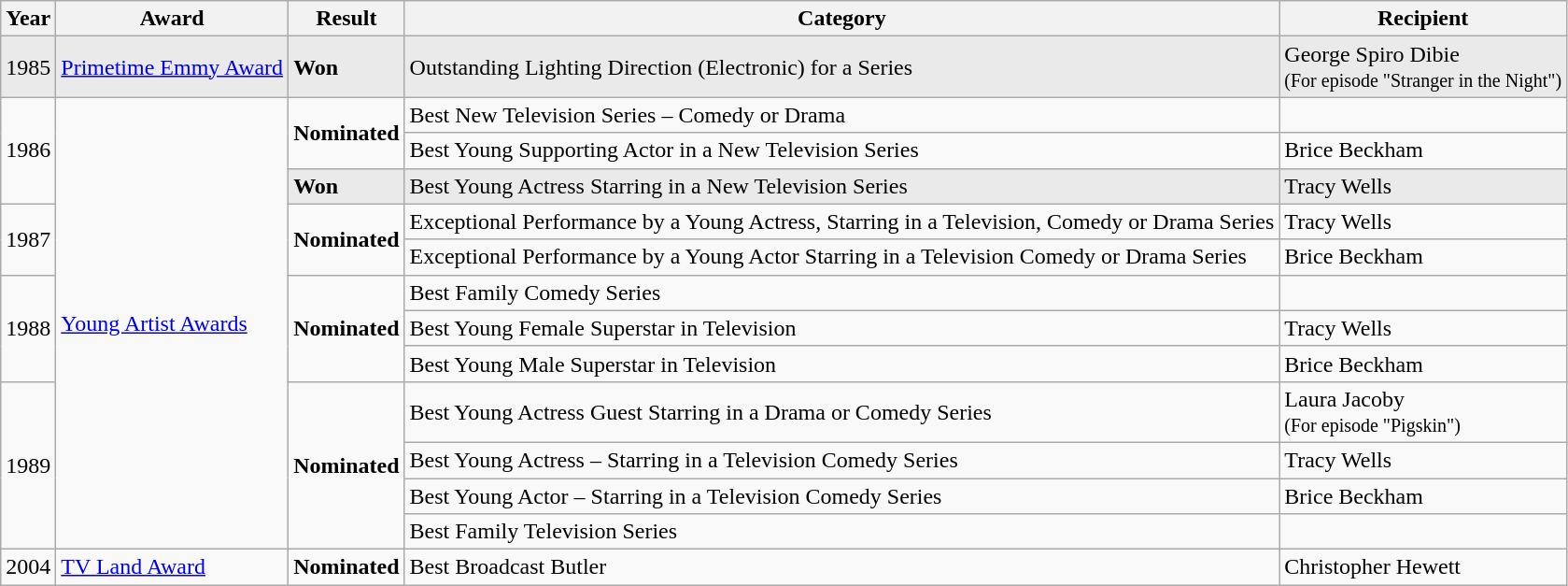<table class="wikitable">
<tr>
<th>Year</th>
<th>Award</th>
<th>Result</th>
<th>Category</th>
<th>Recipient</th>
</tr>
<tr style="background-color: #EAEAEA;">
<td>1985</td>
<td><a href='#'>Primetime Emmy Award</a></td>
<td><strong>Won</strong></td>
<td>Outstanding Lighting Direction (Electronic) for a Series</td>
<td>George Spiro Dibie<br><small>(For episode "Stranger in the Night")</small></td>
</tr>
<tr>
<td rowspan=3>1986</td>
<td rowspan=12><a href='#'>Young Artist Awards</a></td>
<td rowspan=2><strong>Nominated</strong></td>
<td>Best New Television Series – Comedy or Drama</td>
<td></td>
</tr>
<tr>
<td>Best Young Supporting Actor in a New Television Series</td>
<td>Brice Beckham</td>
</tr>
<tr style="background-color: #EAEAEA;">
<td><strong>Won</strong></td>
<td>Best Young Actress Starring in a New Television Series</td>
<td>Tracy Wells</td>
</tr>
<tr>
<td rowspan=2>1987</td>
<td rowspan=2><strong>Nominated</strong></td>
<td>Exceptional Performance by a Young Actress, Starring in a Television, Comedy or Drama Series</td>
<td>Tracy Wells</td>
</tr>
<tr>
<td>Exceptional Performance by a Young Actor Starring in a Television Comedy or Drama Series</td>
<td>Brice Beckham</td>
</tr>
<tr>
<td rowspan=3>1988</td>
<td rowspan=3><strong>Nominated</strong></td>
<td>Best Family Comedy Series</td>
<td></td>
</tr>
<tr>
<td>Best Young Female Superstar in Television</td>
<td>Tracy Wells</td>
</tr>
<tr>
<td>Best Young Male Superstar in Television</td>
<td>Brice Beckham</td>
</tr>
<tr>
<td rowspan=4>1989</td>
<td rowspan=4><strong>Nominated</strong></td>
<td>Best Young Actress Guest Starring in a Drama or Comedy Series</td>
<td>Laura Jacoby<br><small>(For episode "Pigskin")</small></td>
</tr>
<tr>
<td>Best Young Actress – Starring in a Television Comedy Series</td>
<td>Tracy Wells</td>
</tr>
<tr>
<td>Best Young Actor – Starring in a Television Comedy Series</td>
<td>Brice Beckham</td>
</tr>
<tr>
<td>Best Family Television Series</td>
<td></td>
</tr>
<tr>
<td>2004</td>
<td><a href='#'>TV Land Award</a></td>
<td><strong>Nominated</strong></td>
<td>Best Broadcast Butler</td>
<td>Christopher Hewett</td>
</tr>
</table>
